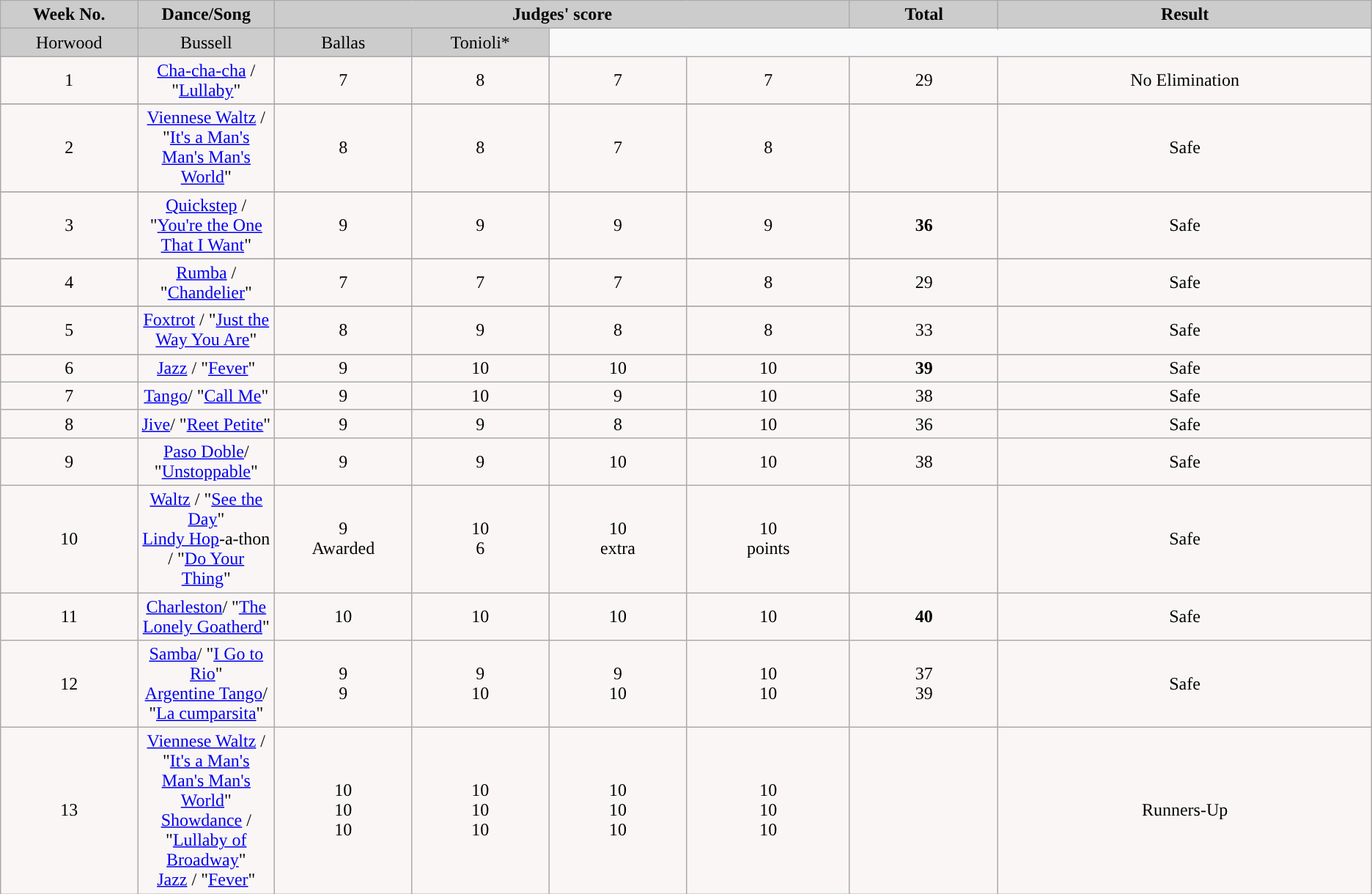<table class="wikitable collapsible collapsed">
<tr>
<td rowspan="2" style="background:#CCCCCC;" align="Center"><strong>Week No.</strong></td>
<td rowspan="2" style="background:#CCCCCC;" align="Center"><strong>Dance/Song</strong></td>
<td colspan="4" style="background:#CCCCCC;" align="Center"><strong>Judges' score</strong></td>
<td rowspan="2" style="background:#CCCCCC;" align="Center"><strong>Total</strong></td>
<td rowspan="2" style="background:#CCCCCC;" align="Center"><strong>Result</strong></td>
</tr>
<tr>
</tr>
<tr>
<td style="background:#CCCCCC;" width="10%" align="center">Horwood</td>
<td style="background:#CCCCCC;" width="10%" align="center">Bussell</td>
<td style="background:#CCCCCC;" width="10%" align="center">Ballas</td>
<td style="background:#CCCCCC;" width="10%" align="center">Tonioli*</td>
</tr>
<tr>
</tr>
<tr>
<td style="text-align:center; background:#faf6f6;">1</td>
<td style="text-align:center; background:#faf6f6;"><a href='#'>Cha-cha-cha</a> / "<a href='#'>Lullaby</a>"</td>
<td style="text-align:center; background:#faf6f6;">7</td>
<td style="text-align:center; background:#faf6f6;">8</td>
<td style="text-align:center; background:#faf6f6;">7</td>
<td style="text-align:center; background:#faf6f6;">7</td>
<td style="text-align:center; background:#faf6f6;">29</td>
<td style="text-align:center; background:#faf6f6;">No Elimination</td>
</tr>
<tr>
</tr>
<tr>
<td style="text-align:center; background:#faf6f6;">2</td>
<td style="text-align:center; background:#faf6f6;"><a href='#'>Viennese Waltz</a> / "<a href='#'>It's a Man's Man's Man's World</a>"</td>
<td style="text-align:center; background:#faf6f6;">8</td>
<td style="text-align:center; background:#faf6f6;">8</td>
<td style="text-align:center; background:#faf6f6;">7</td>
<td style="text-align:center; background:#faf6f6;">8</td>
<td style="text-align:center; background:#faf6f6;"></td>
<td style="text-align:center; background:#faf6f6;">Safe</td>
</tr>
<tr>
</tr>
<tr>
<td style="text-align:center; background:#faf6f6;">3</td>
<td style="text-align:center; background:#faf6f6;"><a href='#'>Quickstep</a> / "<a href='#'>You're the One That I Want</a>"</td>
<td style="text-align:center; background:#faf6f6;">9</td>
<td style="text-align:center; background:#faf6f6;">9</td>
<td style="text-align:center; background:#faf6f6;">9</td>
<td style="text-align:center; background:#faf6f6;">9</td>
<td style="text-align:center; background:#faf6f6;"><span><strong>36</strong></span></td>
<td style="text-align:center; background:#faf6f6;">Safe</td>
</tr>
<tr>
</tr>
<tr>
<td style="text-align:center; background:#faf6f6;">4</td>
<td style="text-align:center; background:#faf6f6;"><a href='#'>Rumba</a> / "<a href='#'>Chandelier</a>"</td>
<td style="text-align:center; background:#faf6f6;">7</td>
<td style="text-align:center; background:#faf6f6;">7</td>
<td style="text-align:center; background:#faf6f6;">7</td>
<td style="text-align:center; background:#faf6f6;">8</td>
<td style="text-align:center; background:#faf6f6;">29</td>
<td style="text-align:center; background:#faf6f6;">Safe</td>
</tr>
<tr>
</tr>
<tr>
<td style="text-align:center; background:#faf6f6;">5</td>
<td style="text-align:center; background:#faf6f6;"><a href='#'>Foxtrot</a> / "<a href='#'>Just the Way You Are</a>"</td>
<td style="text-align:center; background:#faf6f6;">8</td>
<td style="text-align:center; background:#faf6f6;">9</td>
<td style="text-align:center; background:#faf6f6;">8</td>
<td style="text-align:center; background:#faf6f6;">8</td>
<td style="text-align:center; background:#faf6f6;">33</td>
<td style="text-align:center; background:#faf6f6;">Safe</td>
</tr>
<tr>
</tr>
<tr>
<td style="text-align:center; background:#faf6f6;">6</td>
<td style="text-align:center; background:#faf6f6;"><a href='#'>Jazz</a> / "<a href='#'>Fever</a>"</td>
<td style="text-align:center; background:#faf6f6;">9</td>
<td style="text-align:center; background:#faf6f6;">10</td>
<td style="text-align:center; background:#faf6f6;">10</td>
<td style="text-align:center; background:#faf6f6;">10</td>
<td style="text-align:center; background:#faf6f6;"><span><strong>39</strong></span></td>
<td style="text-align:center; background:#faf6f6;">Safe</td>
</tr>
<tr>
<td style="text-align:center; background:#faf6f6;">7</td>
<td style="text-align:center; background:#faf6f6;"><a href='#'>Tango</a>/ "<a href='#'>Call Me</a>"</td>
<td style="text-align:center; background:#faf6f6;">9</td>
<td style="text-align:center; background:#faf6f6;">10</td>
<td style="text-align:center; background:#faf6f6;">9</td>
<td style="text-align:center; background:#faf6f6;">10</td>
<td style="text-align:center; background:#faf6f6;">38</td>
<td style="text-align:center; background:#faf6f6;">Safe</td>
</tr>
<tr>
<td style="text-align:center; background:#faf6f6;">8</td>
<td style="text-align:center; background:#faf6f6;"><a href='#'>Jive</a>/ "<a href='#'>Reet Petite</a>"</td>
<td style="text-align:center; background:#faf6f6;">9</td>
<td style="text-align:center; background:#faf6f6;">9</td>
<td style="text-align:center; background:#faf6f6;">8</td>
<td style="text-align:center; background:#faf6f6;">10</td>
<td style="text-align:center; background:#faf6f6;">36</td>
<td style="text-align:center; background:#faf6f6;">Safe</td>
</tr>
<tr>
<td style="text-align:center; background:#faf6f6;">9</td>
<td style="text-align:center; background:#faf6f6;"><a href='#'>Paso Doble</a>/ "<a href='#'>Unstoppable</a>"</td>
<td style="text-align:center; background:#faf6f6;">9</td>
<td style="text-align:center; background:#faf6f6;">9</td>
<td style="text-align:center; background:#faf6f6;">10</td>
<td style="text-align:center; background:#faf6f6;">10</td>
<td style="text-align:center; background:#faf6f6;">38</td>
<td style="text-align:center; background:#faf6f6;">Safe</td>
</tr>
<tr style="text-align:center; |">
<td style="text-align:center; background:#faf6f6;">10</td>
<td style="text-align:center; background:#faf6f6;"><a href='#'>Waltz</a> / "<a href='#'>See the Day</a>"<br><a href='#'>Lindy Hop</a>-a-thon / "<a href='#'>Do Your Thing</a>"</td>
<td style="text-align:center; background:#faf6f6;">9<br>Awarded</td>
<td style="text-align:center; background:#faf6f6;">10<br>6</td>
<td style="text-align:center; background:#faf6f6;">10<br>extra</td>
<td style="text-align:center; background:#faf6f6;">10<br>points</td>
<td style="text-align:center; background:#faf6f6;"><br></td>
<td style="text-align:center; background:#faf6f6;">Safe</td>
</tr>
<tr>
<td style="text-align:center; background:#faf6f6;">11</td>
<td style="text-align:center; background:#faf6f6;"><a href='#'>Charleston</a>/ "<a href='#'>The Lonely Goatherd</a>"</td>
<td style="text-align:center; background:#faf6f6;">10</td>
<td style="text-align:center; background:#faf6f6;">10</td>
<td style="text-align:center; background:#faf6f6;">10</td>
<td style="text-align:center; background:#faf6f6;">10</td>
<td style="text-align:center; background:#faf6f6;"><span><strong>40</strong></span></td>
<td style="text-align:center; background:#faf6f6;">Safe</td>
</tr>
<tr>
<td style="text-align:center; background:#faf6f6;">12</td>
<td style="text-align:center; background:#faf6f6;"><a href='#'>Samba</a>/ "<a href='#'>I Go to Rio</a>"<br><a href='#'>Argentine Tango</a>/ "<a href='#'>La cumparsita</a>"</td>
<td style="text-align:center; background:#faf6f6;">9<br>9</td>
<td style="text-align:center; background:#faf6f6;">9<br>10</td>
<td style="text-align:center; background:#faf6f6;">9<br>10</td>
<td style="text-align:center; background:#faf6f6;">10<br>10</td>
<td style="text-align:center; background:#faf6f6;">37<br>39</td>
<td style="text-align:center; background:#faf6f6;">Safe</td>
</tr>
<tr>
<td style="text-align:center; background:#faf6f6;">13</td>
<td style="text-align:center; background:#faf6f6;"><a href='#'>Viennese Waltz</a> / "<a href='#'>It's a Man's Man's Man's World</a>"<br><a href='#'>Showdance</a> / "<a href='#'>Lullaby of Broadway</a>"<br><a href='#'>Jazz</a> / "<a href='#'>Fever</a>"</td>
<td style="text-align:center; background:#faf6f6;">10<br>10<br>10</td>
<td style="text-align:center; background:#faf6f6;">10<br>10<br>10</td>
<td style="text-align:center; background:#faf6f6;">10<br>10<br>10</td>
<td style="text-align:center; background:#faf6f6;">10<br>10<br>10</td>
<td style="text-align:center; background:#faf6f6;"><br><br></td>
<td style="text-align:center; background:#faf6f6;" rowspan="3">Runners-Up</td>
</tr>
</table>
